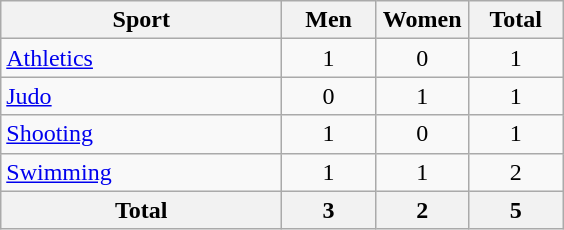<table class="wikitable sortable" style="text-align:center;">
<tr>
<th width=180>Sport</th>
<th width=55>Men</th>
<th width=55>Women</th>
<th width=55>Total</th>
</tr>
<tr>
<td align=left><a href='#'>Athletics</a></td>
<td>1</td>
<td>0</td>
<td>1</td>
</tr>
<tr>
<td align=left><a href='#'>Judo</a></td>
<td>0</td>
<td>1</td>
<td>1</td>
</tr>
<tr>
<td align=left><a href='#'>Shooting</a></td>
<td>1</td>
<td>0</td>
<td>1</td>
</tr>
<tr>
<td align=left><a href='#'>Swimming</a></td>
<td>1</td>
<td>1</td>
<td>2</td>
</tr>
<tr>
<th>Total</th>
<th>3</th>
<th>2</th>
<th>5</th>
</tr>
</table>
